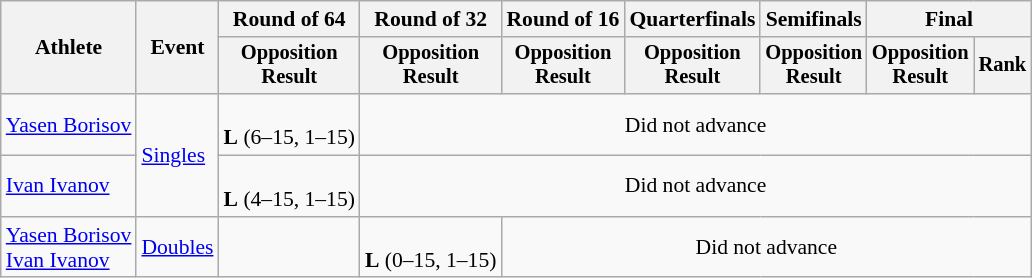<table class="wikitable" style="font-size:90%">
<tr>
<th rowspan="2">Athlete</th>
<th rowspan="2">Event</th>
<th>Round of 64</th>
<th>Round of 32</th>
<th>Round of 16</th>
<th>Quarterfinals</th>
<th>Semifinals</th>
<th colspan=2>Final</th>
</tr>
<tr style="font-size:95%">
<th>Opposition<br>Result</th>
<th>Opposition<br>Result</th>
<th>Opposition<br>Result</th>
<th>Opposition<br>Result</th>
<th>Opposition<br>Result</th>
<th>Opposition<br>Result</th>
<th>Rank</th>
</tr>
<tr align=center>
<td align=left><a href='#'>Yasen Borisov</a></td>
<td align=left rowspan=2><a href='#'>Singles</a></td>
<td><br><strong>L</strong> (6–15, 1–15)</td>
<td colspan=6>Did not advance</td>
</tr>
<tr align=center>
<td align=left><a href='#'>Ivan Ivanov</a></td>
<td><br><strong>L</strong> (4–15, 1–15)</td>
<td colspan=6>Did not advance</td>
</tr>
<tr align=center>
<td align=left><a href='#'>Yasen Borisov</a><br><a href='#'>Ivan Ivanov</a></td>
<td align=left><a href='#'>Doubles</a></td>
<td></td>
<td><br><strong>L</strong> (0–15, 1–15)</td>
<td colspan=5>Did not advance</td>
</tr>
</table>
